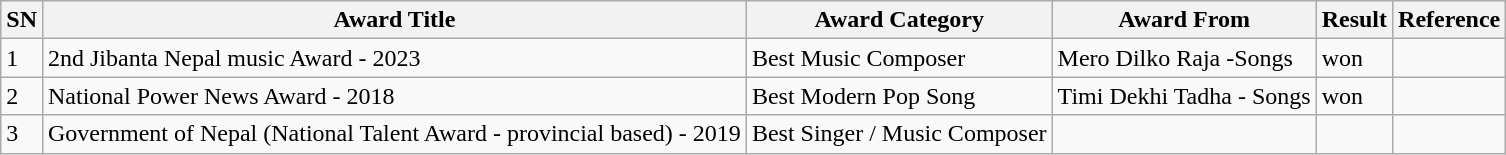<table class="wikitable sortable">
<tr>
<th>SN</th>
<th>Award Title</th>
<th>Award Category</th>
<th>Award From</th>
<th>Result</th>
<th>Reference</th>
</tr>
<tr>
<td>1</td>
<td>2nd Jibanta Nepal music Award - 2023</td>
<td>Best Music Composer</td>
<td>Mero Dilko Raja -Songs</td>
<td>won</td>
<td></td>
</tr>
<tr>
<td>2</td>
<td>National Power News Award - 2018</td>
<td>Best Modern Pop Song</td>
<td>Timi Dekhi Tadha - Songs</td>
<td>won</td>
<td></td>
</tr>
<tr>
<td>3</td>
<td>Government of Nepal (National Talent Award  - provincial based) - 2019</td>
<td>Best Singer / Music Composer</td>
<td></td>
<td></td>
<td></td>
</tr>
</table>
